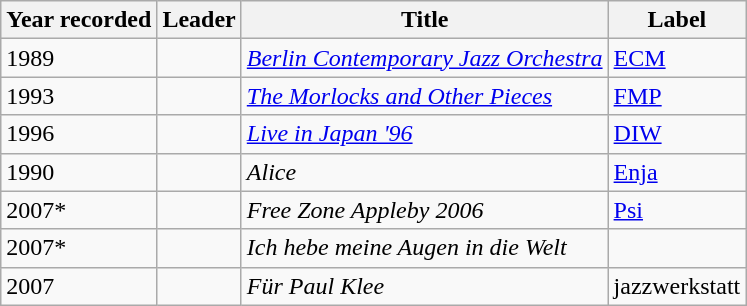<table class="wikitable sortable">
<tr>
<th>Year recorded</th>
<th>Leader</th>
<th>Title</th>
<th>Label</th>
</tr>
<tr>
<td>1989</td>
<td></td>
<td><em><a href='#'>Berlin Contemporary Jazz Orchestra</a></em></td>
<td><a href='#'>ECM</a></td>
</tr>
<tr>
<td>1993</td>
<td></td>
<td><em><a href='#'>The Morlocks and Other Pieces</a></em></td>
<td><a href='#'>FMP</a></td>
</tr>
<tr>
<td>1996</td>
<td></td>
<td><em><a href='#'>Live in Japan '96</a></em></td>
<td><a href='#'>DIW</a></td>
</tr>
<tr>
<td>1990</td>
<td></td>
<td><em>Alice</em></td>
<td><a href='#'>Enja</a></td>
</tr>
<tr>
<td>2007*</td>
<td></td>
<td><em>Free Zone Appleby 2006</em></td>
<td><a href='#'>Psi</a></td>
</tr>
<tr>
<td>2007*</td>
<td></td>
<td><em>Ich hebe meine Augen in die Welt</em></td>
<td></td>
</tr>
<tr>
<td>2007</td>
<td></td>
<td><em>Für Paul Klee</em></td>
<td>jazzwerkstatt</td>
</tr>
</table>
